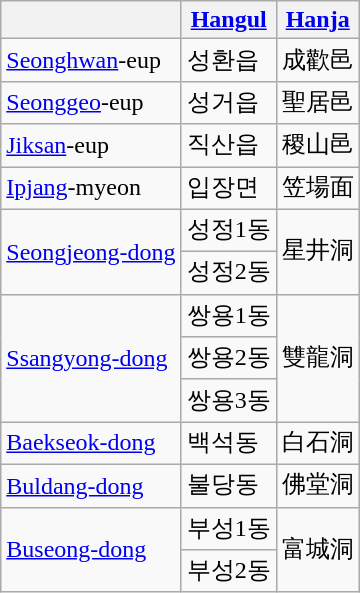<table class="wikitable">
<tr>
<th></th>
<th><a href='#'>Hangul</a></th>
<th><a href='#'>Hanja</a></th>
</tr>
<tr>
<td><a href='#'>Seonghwan</a>-eup</td>
<td>성환읍</td>
<td>成歡邑</td>
</tr>
<tr>
<td><a href='#'>Seonggeo</a>-eup</td>
<td>성거읍</td>
<td>聖居邑</td>
</tr>
<tr>
<td><a href='#'>Jiksan</a>-eup</td>
<td>직산읍</td>
<td>稷山邑</td>
</tr>
<tr>
<td><a href='#'>Ipjang</a>-myeon</td>
<td>입장면</td>
<td>笠場面</td>
</tr>
<tr>
<td rowspan=2><a href='#'>Seongjeong-dong</a></td>
<td>성정1동</td>
<td rowspan=2>星井洞</td>
</tr>
<tr>
<td>성정2동</td>
</tr>
<tr>
<td rowspan=3><a href='#'>Ssangyong-dong</a></td>
<td>쌍용1동</td>
<td rowspan=3>雙龍洞</td>
</tr>
<tr>
<td>쌍용2동</td>
</tr>
<tr>
<td>쌍용3동</td>
</tr>
<tr>
<td><a href='#'>Baekseok-dong</a></td>
<td>백석동</td>
<td>白石洞</td>
</tr>
<tr>
<td><a href='#'>Buldang-dong</a></td>
<td>불당동</td>
<td>佛堂洞</td>
</tr>
<tr>
<td rowspan=2><a href='#'>Buseong-dong</a></td>
<td>부성1동</td>
<td rowspan=2>富城洞</td>
</tr>
<tr>
<td>부성2동</td>
</tr>
</table>
